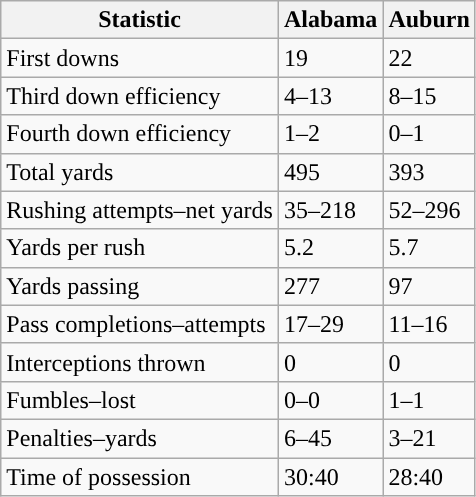<table class="wikitable">
<tr>
<th>Statistic</th>
<th><strong>Alabama</strong></th>
<th><strong>Auburn</strong></th>
</tr>
<tr>
<td>First downs</td>
<td>19</td>
<td>22</td>
</tr>
<tr>
<td>Third down efficiency</td>
<td>4–13</td>
<td>8–15</td>
</tr>
<tr>
<td>Fourth down efficiency</td>
<td>1–2</td>
<td>0–1</td>
</tr>
<tr>
<td>Total yards</td>
<td>495</td>
<td>393</td>
</tr>
<tr>
<td>Rushing attempts–net yards</td>
<td>35–218</td>
<td>52–296</td>
</tr>
<tr>
<td>Yards per rush</td>
<td>5.2</td>
<td>5.7</td>
</tr>
<tr>
<td>Yards passing</td>
<td>277</td>
<td>97</td>
</tr>
<tr>
<td>Pass completions–attempts</td>
<td>17–29</td>
<td>11–16</td>
</tr>
<tr>
<td>Interceptions thrown</td>
<td>0</td>
<td>0</td>
</tr>
<tr>
<td>Fumbles–lost</td>
<td>0–0</td>
<td>1–1</td>
</tr>
<tr>
<td>Penalties–yards</td>
<td>6–45</td>
<td>3–21</td>
</tr>
<tr>
<td>Time of possession</td>
<td>30:40</td>
<td>28:40</td>
</tr>
</table>
